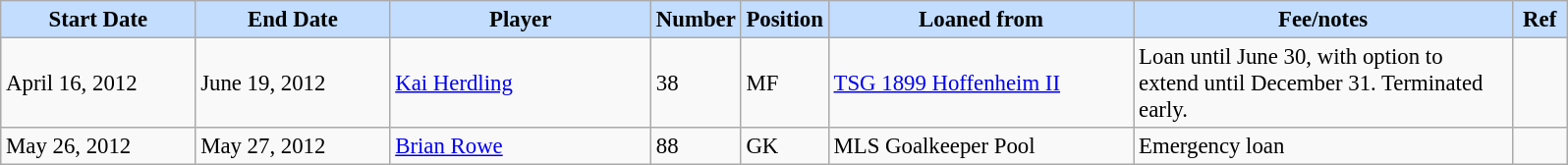<table class="wikitable" style="text-align:left; font-size:95%;">
<tr>
<th style="background:#c2ddff; width:125px;">Start Date</th>
<th style="background:#c2ddff; width:125px;">End Date</th>
<th style="background:#c2ddff; width:170px;">Player</th>
<th style="background:#c2ddff; width:50px;">Number</th>
<th style="background:#c2ddff; width:50px;">Position</th>
<th style="background:#c2ddff; width:200px;">Loaned from</th>
<th style="background:#c2ddff; width:250px;">Fee/notes</th>
<th style="background:#c2ddff; width:30px;">Ref</th>
</tr>
<tr>
<td>April 16, 2012</td>
<td>June 19, 2012</td>
<td> <a href='#'>Kai Herdling</a></td>
<td>38</td>
<td>MF</td>
<td> <a href='#'>TSG 1899 Hoffenheim II</a></td>
<td>Loan until June 30, with option to extend until December 31. Terminated early.</td>
<td></td>
</tr>
<tr>
<td>May 26, 2012</td>
<td>May 27, 2012</td>
<td> <a href='#'>Brian Rowe</a></td>
<td>88</td>
<td>GK</td>
<td> MLS Goalkeeper Pool</td>
<td>Emergency loan</td>
<td></td>
</tr>
</table>
